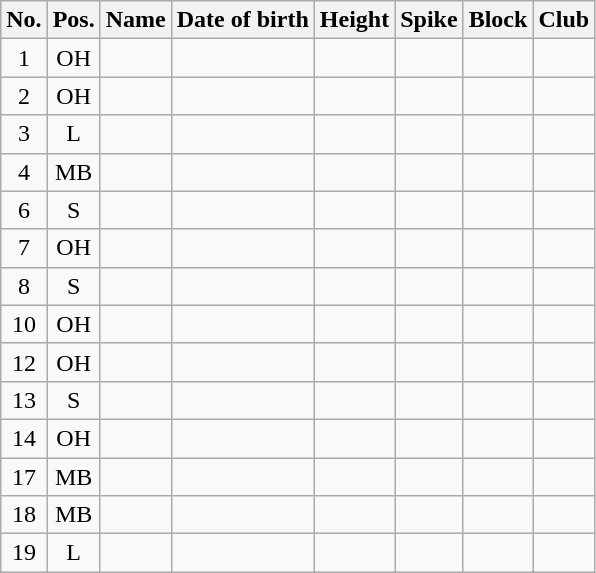<table class="wikitable sortable" style="text-align:center">
<tr>
<th>No.</th>
<th>Pos.</th>
<th>Name</th>
<th>Date of birth</th>
<th>Height</th>
<th>Spike</th>
<th>Block</th>
<th>Club</th>
</tr>
<tr>
<td>1</td>
<td>OH</td>
<td align=left></td>
<td align=left></td>
<td></td>
<td></td>
<td></td>
<td></td>
</tr>
<tr>
<td>2</td>
<td>OH</td>
<td align=left></td>
<td align=left></td>
<td></td>
<td></td>
<td></td>
<td></td>
</tr>
<tr>
<td>3</td>
<td>L</td>
<td align=left></td>
<td align=left></td>
<td></td>
<td></td>
<td></td>
<td></td>
</tr>
<tr>
<td>4</td>
<td>MB</td>
<td align=left></td>
<td align=left></td>
<td></td>
<td></td>
<td></td>
<td></td>
</tr>
<tr>
<td>6</td>
<td>S</td>
<td align=left></td>
<td align=left></td>
<td></td>
<td></td>
<td></td>
<td></td>
</tr>
<tr>
<td>7</td>
<td>OH</td>
<td align=left></td>
<td align=left></td>
<td></td>
<td></td>
<td></td>
<td></td>
</tr>
<tr>
<td>8</td>
<td>S</td>
<td align=left></td>
<td align=left></td>
<td></td>
<td></td>
<td></td>
<td></td>
</tr>
<tr>
<td>10</td>
<td>OH</td>
<td align=left></td>
<td align=left></td>
<td></td>
<td></td>
<td></td>
<td></td>
</tr>
<tr>
<td>12</td>
<td>OH</td>
<td align=left></td>
<td align=left></td>
<td></td>
<td></td>
<td></td>
<td></td>
</tr>
<tr>
<td>13</td>
<td>S</td>
<td align=left></td>
<td align=left></td>
<td></td>
<td></td>
<td></td>
<td></td>
</tr>
<tr>
<td>14</td>
<td>OH</td>
<td align=left></td>
<td align=left></td>
<td></td>
<td></td>
<td></td>
<td></td>
</tr>
<tr>
<td>17</td>
<td>MB</td>
<td align=left></td>
<td align=left></td>
<td></td>
<td></td>
<td></td>
<td></td>
</tr>
<tr>
<td>18</td>
<td>MB</td>
<td align=left></td>
<td align=left></td>
<td></td>
<td></td>
<td></td>
<td></td>
</tr>
<tr>
<td>19</td>
<td>L</td>
<td align=left></td>
<td align=left></td>
<td></td>
<td></td>
<td></td>
<td></td>
</tr>
</table>
